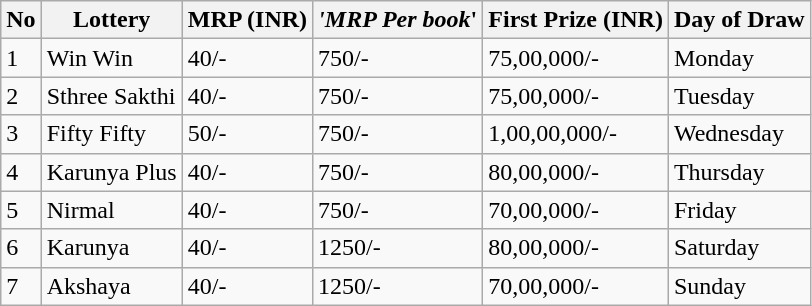<table class="wikitable">
<tr>
<th>No</th>
<th>Lottery</th>
<th>MRP (INR)</th>
<th><strong><em>'MRP Per book</em></strong>'</th>
<th>First Prize (INR)</th>
<th>Day of Draw</th>
</tr>
<tr>
<td>1</td>
<td>Win Win</td>
<td>40/-</td>
<td>750/-</td>
<td>75,00,000/-</td>
<td>Monday</td>
</tr>
<tr>
<td>2</td>
<td>Sthree Sakthi</td>
<td>40/-</td>
<td>750/-</td>
<td>75,00,000/-</td>
<td>Tuesday</td>
</tr>
<tr>
<td>3</td>
<td>Fifty Fifty</td>
<td>50/-</td>
<td>750/-</td>
<td>1,00,00,000/-</td>
<td>Wednesday</td>
</tr>
<tr>
<td>4</td>
<td>Karunya Plus</td>
<td>40/-</td>
<td>750/-</td>
<td>80,00,000/-</td>
<td>Thursday</td>
</tr>
<tr>
<td>5</td>
<td>Nirmal</td>
<td>40/-</td>
<td>750/-</td>
<td>70,00,000/-</td>
<td>Friday</td>
</tr>
<tr>
<td>6</td>
<td>Karunya</td>
<td>40/-</td>
<td>1250/-</td>
<td>80,00,000/-</td>
<td>Saturday</td>
</tr>
<tr>
<td>7</td>
<td>Akshaya</td>
<td>40/-</td>
<td>1250/-</td>
<td>70,00,000/-</td>
<td>Sunday</td>
</tr>
</table>
